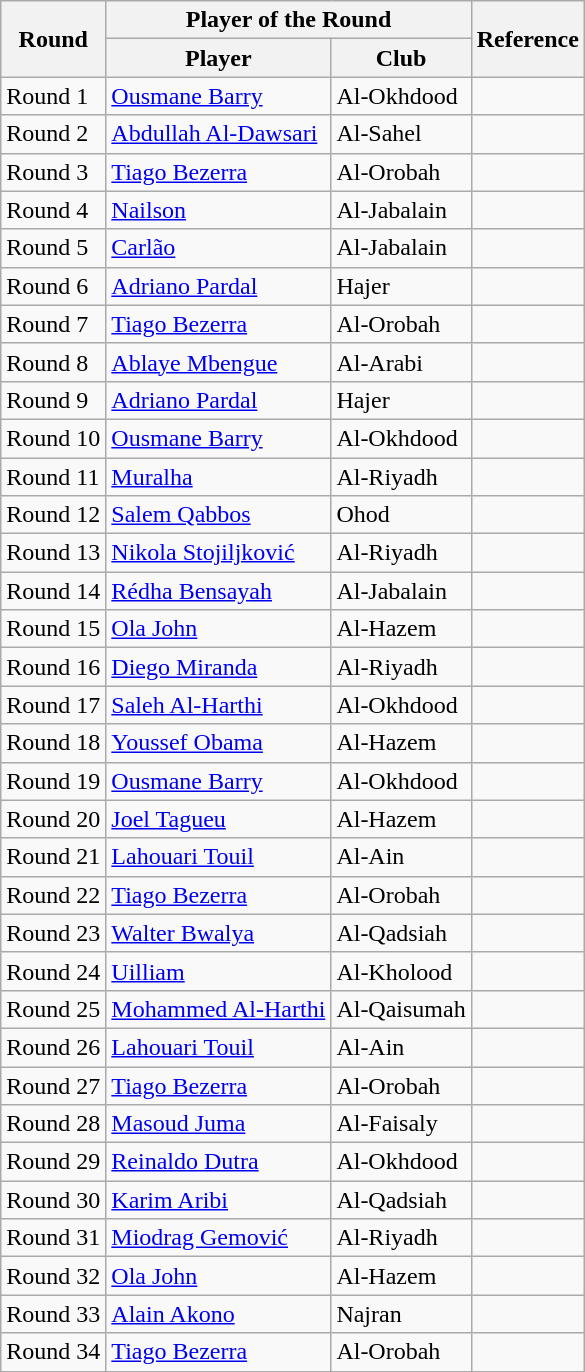<table class="wikitable mw-collapsible mw-collapsed">
<tr>
<th rowspan="2">Round</th>
<th colspan="2">Player of the Round</th>
<th rowspan="2">Reference</th>
</tr>
<tr>
<th>Player</th>
<th>Club</th>
</tr>
<tr>
<td>Round 1</td>
<td> <a href='#'>Ousmane Barry</a></td>
<td>Al-Okhdood</td>
<td align=center></td>
</tr>
<tr>
<td>Round 2</td>
<td> <a href='#'>Abdullah Al-Dawsari</a></td>
<td>Al-Sahel</td>
<td align=center></td>
</tr>
<tr>
<td>Round 3</td>
<td> <a href='#'>Tiago Bezerra</a></td>
<td>Al-Orobah</td>
<td align=center></td>
</tr>
<tr>
<td>Round 4</td>
<td> <a href='#'>Nailson</a></td>
<td>Al-Jabalain</td>
<td align=center></td>
</tr>
<tr>
<td>Round 5</td>
<td> <a href='#'>Carlão</a></td>
<td>Al-Jabalain</td>
<td align=center></td>
</tr>
<tr>
<td>Round 6</td>
<td> <a href='#'>Adriano Pardal</a></td>
<td>Hajer</td>
<td align=center></td>
</tr>
<tr>
<td>Round 7</td>
<td> <a href='#'>Tiago Bezerra</a></td>
<td>Al-Orobah</td>
<td align=center></td>
</tr>
<tr>
<td>Round 8</td>
<td> <a href='#'>Ablaye Mbengue</a></td>
<td>Al-Arabi</td>
<td align=center></td>
</tr>
<tr>
<td>Round 9</td>
<td> <a href='#'>Adriano Pardal</a></td>
<td>Hajer</td>
<td align=center></td>
</tr>
<tr>
<td>Round 10</td>
<td> <a href='#'>Ousmane Barry</a></td>
<td>Al-Okhdood</td>
<td align=center></td>
</tr>
<tr>
<td>Round 11</td>
<td> <a href='#'>Muralha</a></td>
<td>Al-Riyadh</td>
<td align=center></td>
</tr>
<tr>
<td>Round 12</td>
<td> <a href='#'>Salem Qabbos</a></td>
<td>Ohod</td>
<td align=center></td>
</tr>
<tr>
<td>Round 13</td>
<td> <a href='#'>Nikola Stojiljković</a></td>
<td>Al-Riyadh</td>
<td align=center></td>
</tr>
<tr>
<td>Round 14</td>
<td> <a href='#'>Rédha Bensayah</a></td>
<td>Al-Jabalain</td>
<td align=center></td>
</tr>
<tr>
<td>Round 15</td>
<td> <a href='#'>Ola John</a></td>
<td>Al-Hazem</td>
<td align=center></td>
</tr>
<tr>
<td>Round 16</td>
<td> <a href='#'>Diego Miranda</a></td>
<td>Al-Riyadh</td>
<td align=center></td>
</tr>
<tr>
<td>Round 17</td>
<td> <a href='#'>Saleh Al-Harthi</a></td>
<td>Al-Okhdood</td>
<td align=center></td>
</tr>
<tr>
<td>Round 18</td>
<td> <a href='#'>Youssef Obama</a></td>
<td>Al-Hazem</td>
<td align=center></td>
</tr>
<tr>
<td>Round 19</td>
<td> <a href='#'>Ousmane Barry</a></td>
<td>Al-Okhdood</td>
<td align=center></td>
</tr>
<tr>
<td>Round 20</td>
<td> <a href='#'>Joel Tagueu</a></td>
<td>Al-Hazem</td>
<td align=center></td>
</tr>
<tr>
<td>Round 21</td>
<td> <a href='#'>Lahouari Touil</a></td>
<td>Al-Ain</td>
<td align=center></td>
</tr>
<tr>
<td>Round 22</td>
<td> <a href='#'>Tiago Bezerra</a></td>
<td>Al-Orobah</td>
<td align=center></td>
</tr>
<tr>
<td>Round 23</td>
<td> <a href='#'>Walter Bwalya</a></td>
<td>Al-Qadsiah</td>
<td align=center></td>
</tr>
<tr>
<td>Round 24</td>
<td> <a href='#'>Uilliam</a></td>
<td>Al-Kholood</td>
<td align=center></td>
</tr>
<tr>
<td>Round 25</td>
<td> <a href='#'>Mohammed Al-Harthi</a></td>
<td>Al-Qaisumah</td>
<td align=center></td>
</tr>
<tr>
<td>Round 26</td>
<td> <a href='#'>Lahouari Touil</a></td>
<td>Al-Ain</td>
<td align=center></td>
</tr>
<tr>
<td>Round 27</td>
<td> <a href='#'>Tiago Bezerra</a></td>
<td>Al-Orobah</td>
<td align=center></td>
</tr>
<tr>
<td>Round 28</td>
<td> <a href='#'>Masoud Juma</a></td>
<td>Al-Faisaly</td>
<td align=center></td>
</tr>
<tr>
<td>Round 29</td>
<td> <a href='#'>Reinaldo Dutra</a></td>
<td>Al-Okhdood</td>
<td align=center></td>
</tr>
<tr>
<td>Round 30</td>
<td> <a href='#'>Karim Aribi</a></td>
<td>Al-Qadsiah</td>
<td align=center></td>
</tr>
<tr>
<td>Round 31</td>
<td> <a href='#'>Miodrag Gemović</a></td>
<td>Al-Riyadh</td>
<td align=center></td>
</tr>
<tr>
<td>Round 32</td>
<td> <a href='#'>Ola John</a></td>
<td>Al-Hazem</td>
<td align=center></td>
</tr>
<tr>
<td>Round 33</td>
<td> <a href='#'>Alain Akono</a></td>
<td>Najran</td>
<td align=center></td>
</tr>
<tr>
<td>Round 34</td>
<td> <a href='#'>Tiago Bezerra</a></td>
<td>Al-Orobah</td>
<td align=center></td>
</tr>
<tr>
</tr>
</table>
